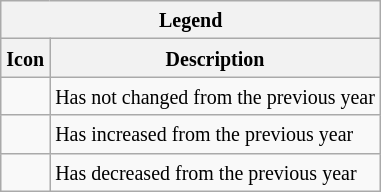<table class="wikitable">
<tr>
<th colspan="2"><small>Legend</small></th>
</tr>
<tr>
<th><small> Icon</small></th>
<th><small> Description</small></th>
</tr>
<tr>
<td></td>
<td><small>Has not changed from the previous year</small></td>
</tr>
<tr>
<td></td>
<td><small>Has increased from the previous year</small></td>
</tr>
<tr>
<td></td>
<td><small>Has decreased from the previous year</small></td>
</tr>
</table>
